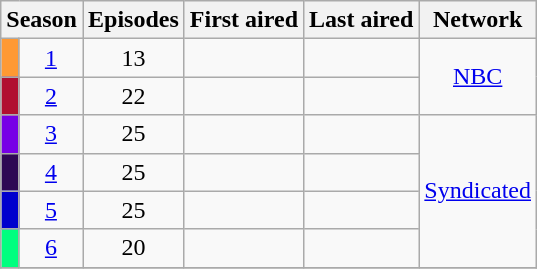<table class="wikitable plainrowheaders" style="text-align:center">
<tr>
<th colspan=2>Season</th>
<th>Episodes</th>
<th>First aired</th>
<th>Last aired</th>
<th>Network</th>
</tr>
<tr>
<td style="width:5px; background:#FF9933"></td>
<td><a href='#'>1</a></td>
<td>13</td>
<td></td>
<td></td>
<td rowspan=2><a href='#'>NBC</a></td>
</tr>
<tr>
<td bgcolor="B11030"></td>
<td><a href='#'>2</a></td>
<td>22</td>
<td></td>
<td></td>
</tr>
<tr>
<td bgcolor="7700E6"></td>
<td><a href='#'>3</a></td>
<td>25</td>
<td></td>
<td></td>
<td rowspan=4><a href='#'>Syndicated</a></td>
</tr>
<tr>
<td bgcolor="2E0854"></td>
<td><a href='#'>4</a></td>
<td>25</td>
<td></td>
<td></td>
</tr>
<tr>
<td bgcolor="0000CD"></td>
<td><a href='#'>5</a></td>
<td>25</td>
<td></td>
<td></td>
</tr>
<tr>
<td bgcolor="00FF7F"></td>
<td><a href='#'>6</a></td>
<td>20</td>
<td></td>
<td></td>
</tr>
<tr>
</tr>
</table>
